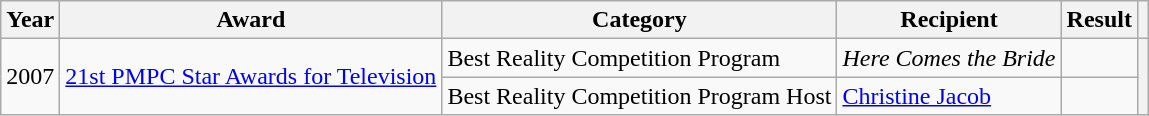<table class="wikitable">
<tr>
<th>Year</th>
<th>Award</th>
<th>Category</th>
<th>Recipient</th>
<th>Result</th>
<th></th>
</tr>
<tr>
<td rowspan=2>2007</td>
<td rowspan=2><a href='#'>21st PMPC Star Awards for Television</a></td>
<td>Best Reality Competition Program</td>
<td><em>Here Comes the Bride</em></td>
<td></td>
<th rowspan=2></th>
</tr>
<tr>
<td>Best Reality Competition Program Host</td>
<td><a href='#'>Christine Jacob</a></td>
<td></td>
</tr>
</table>
